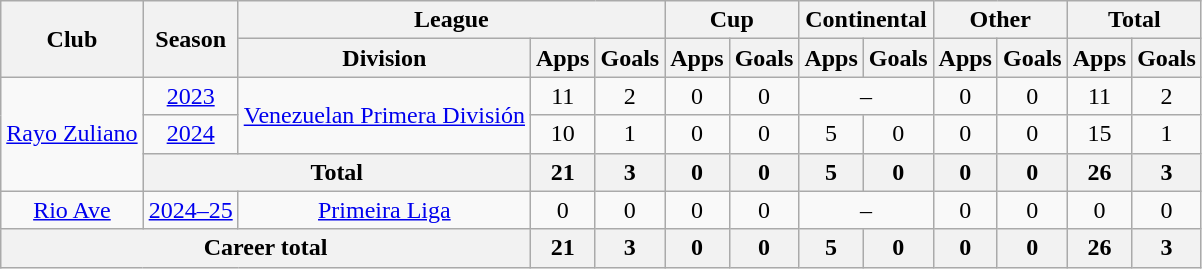<table class=wikitable style=text-align:center>
<tr>
<th rowspan="2">Club</th>
<th rowspan="2">Season</th>
<th colspan="3">League</th>
<th colspan="2">Cup</th>
<th colspan="2">Continental</th>
<th colspan="2">Other</th>
<th colspan="2">Total</th>
</tr>
<tr>
<th>Division</th>
<th>Apps</th>
<th>Goals</th>
<th>Apps</th>
<th>Goals</th>
<th>Apps</th>
<th>Goals</th>
<th>Apps</th>
<th>Goals</th>
<th>Apps</th>
<th>Goals</th>
</tr>
<tr>
<td rowspan="3"><a href='#'>Rayo Zuliano</a></td>
<td><a href='#'>2023</a></td>
<td rowspan="2"><a href='#'>Venezuelan Primera División</a></td>
<td>11</td>
<td>2</td>
<td>0</td>
<td>0</td>
<td colspan="2">–</td>
<td>0</td>
<td>0</td>
<td>11</td>
<td>2</td>
</tr>
<tr>
<td><a href='#'>2024</a></td>
<td>10</td>
<td>1</td>
<td>0</td>
<td>0</td>
<td>5</td>
<td>0</td>
<td>0</td>
<td>0</td>
<td>15</td>
<td>1</td>
</tr>
<tr>
<th colspan="2"><strong>Total</strong></th>
<th>21</th>
<th>3</th>
<th>0</th>
<th>0</th>
<th>5</th>
<th>0</th>
<th>0</th>
<th>0</th>
<th>26</th>
<th>3</th>
</tr>
<tr>
<td><a href='#'>Rio Ave</a></td>
<td><a href='#'>2024–25</a></td>
<td><a href='#'>Primeira Liga</a></td>
<td>0</td>
<td>0</td>
<td>0</td>
<td>0</td>
<td colspan="2">–</td>
<td>0</td>
<td>0</td>
<td>0</td>
<td>0</td>
</tr>
<tr>
<th colspan="3"><strong>Career total</strong></th>
<th>21</th>
<th>3</th>
<th>0</th>
<th>0</th>
<th>5</th>
<th>0</th>
<th>0</th>
<th>0</th>
<th>26</th>
<th>3</th>
</tr>
</table>
